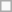<table class=wikitable>
<tr>
<td> </td>
</tr>
</table>
